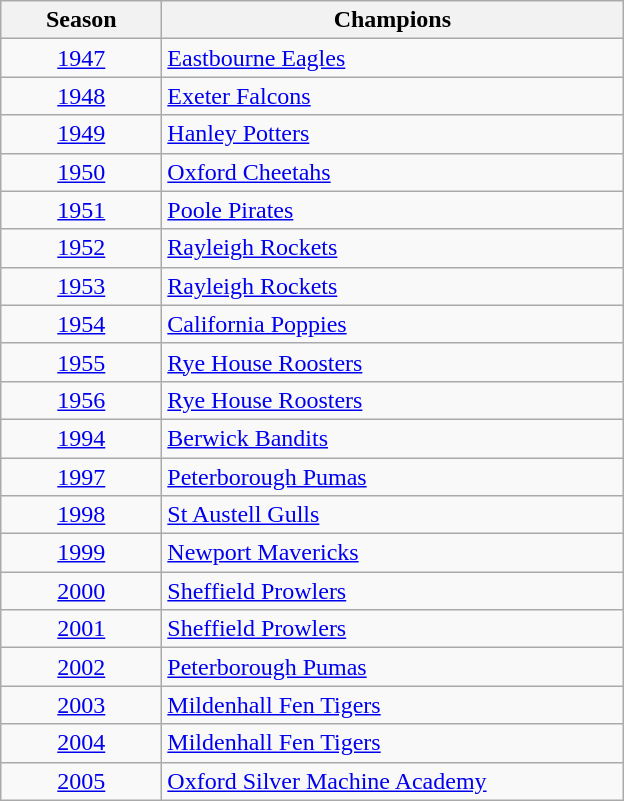<table class="wikitable" style="font-size: 100%">
<tr>
<th width=100>Season</th>
<th width=300>Champions</th>
</tr>
<tr align=center>
<td><a href='#'>1947</a></td>
<td align="left"><a href='#'>Eastbourne Eagles</a></td>
</tr>
<tr align=center>
<td><a href='#'>1948</a></td>
<td align="left"><a href='#'>Exeter Falcons</a></td>
</tr>
<tr align=center>
<td><a href='#'>1949</a></td>
<td align="left"><a href='#'>Hanley Potters</a></td>
</tr>
<tr align=center>
<td><a href='#'>1950</a></td>
<td align="left"><a href='#'>Oxford Cheetahs</a></td>
</tr>
<tr align=center>
<td><a href='#'>1951</a></td>
<td align="left"><a href='#'>Poole Pirates</a></td>
</tr>
<tr align=center>
<td><a href='#'>1952</a></td>
<td align="left"><a href='#'>Rayleigh Rockets</a></td>
</tr>
<tr align=center>
<td><a href='#'>1953</a></td>
<td align="left"><a href='#'>Rayleigh Rockets</a></td>
</tr>
<tr align=center>
<td><a href='#'>1954</a></td>
<td align="left"><a href='#'>California Poppies</a></td>
</tr>
<tr align=center>
<td><a href='#'>1955</a></td>
<td align="left"><a href='#'>Rye House Roosters</a></td>
</tr>
<tr align=center>
<td><a href='#'>1956</a></td>
<td align="left"><a href='#'>Rye House Roosters</a></td>
</tr>
<tr align=center>
<td><a href='#'>1994</a></td>
<td align="left"><a href='#'>Berwick Bandits</a></td>
</tr>
<tr align=center>
<td><a href='#'>1997</a></td>
<td align="left"><a href='#'>Peterborough Pumas</a></td>
</tr>
<tr align=center>
<td><a href='#'>1998</a></td>
<td align="left"><a href='#'>St Austell Gulls</a></td>
</tr>
<tr align=center>
<td><a href='#'>1999</a></td>
<td align="left"><a href='#'>Newport Mavericks</a></td>
</tr>
<tr align=center>
<td><a href='#'>2000</a></td>
<td align="left"><a href='#'>Sheffield Prowlers</a></td>
</tr>
<tr align=center>
<td><a href='#'>2001</a></td>
<td align="left"><a href='#'>Sheffield Prowlers</a></td>
</tr>
<tr align=center>
<td><a href='#'>2002</a></td>
<td align="left"><a href='#'>Peterborough Pumas</a></td>
</tr>
<tr align=center>
<td><a href='#'>2003</a></td>
<td align="left"><a href='#'>Mildenhall Fen Tigers</a></td>
</tr>
<tr align=center>
<td><a href='#'>2004</a></td>
<td align="left"><a href='#'>Mildenhall Fen Tigers</a></td>
</tr>
<tr align=center>
<td><a href='#'>2005</a></td>
<td align="left"><a href='#'>Oxford Silver Machine Academy</a></td>
</tr>
</table>
